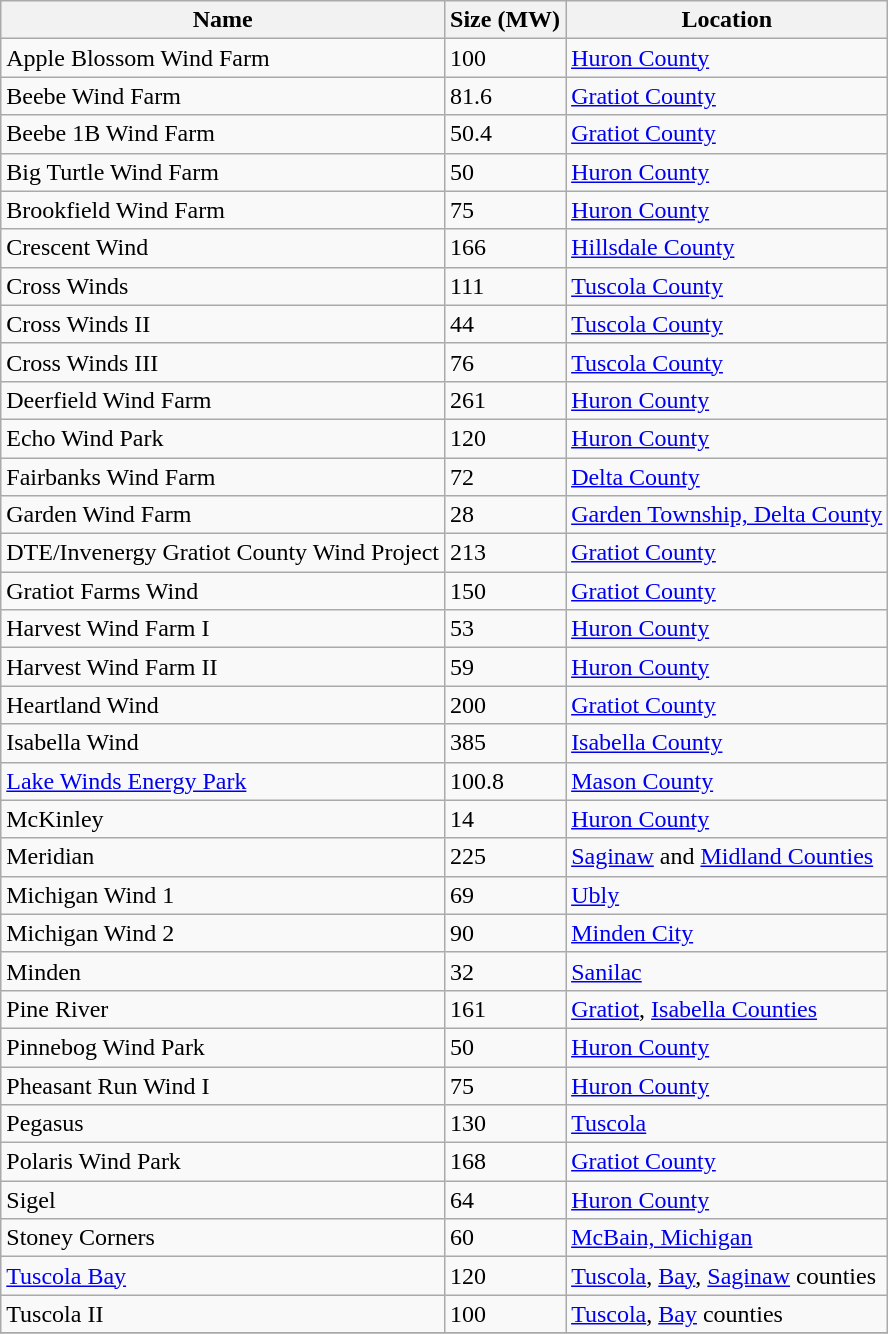<table class="wikitable sortable">
<tr>
<th>Name</th>
<th>Size (MW)</th>
<th>Location</th>
</tr>
<tr>
<td>Apple Blossom Wind Farm</td>
<td>100</td>
<td><a href='#'>Huron County</a></td>
</tr>
<tr>
<td>Beebe Wind Farm</td>
<td>81.6</td>
<td><a href='#'>Gratiot County</a></td>
</tr>
<tr>
<td>Beebe 1B Wind Farm</td>
<td>50.4</td>
<td><a href='#'>Gratiot County</a></td>
</tr>
<tr>
<td>Big Turtle Wind Farm</td>
<td>50</td>
<td><a href='#'>Huron County</a></td>
</tr>
<tr>
<td>Brookfield Wind Farm</td>
<td>75</td>
<td><a href='#'>Huron County</a></td>
</tr>
<tr>
<td>Crescent Wind</td>
<td>166</td>
<td><a href='#'>Hillsdale County</a></td>
</tr>
<tr>
<td>Cross Winds</td>
<td>111</td>
<td><a href='#'>Tuscola County</a></td>
</tr>
<tr>
<td>Cross Winds II</td>
<td>44</td>
<td><a href='#'>Tuscola County</a></td>
</tr>
<tr>
<td>Cross Winds III</td>
<td>76</td>
<td><a href='#'>Tuscola County</a></td>
</tr>
<tr>
<td>Deerfield Wind Farm</td>
<td>261</td>
<td><a href='#'>Huron County</a></td>
</tr>
<tr>
<td>Echo Wind Park</td>
<td>120</td>
<td><a href='#'>Huron County</a></td>
</tr>
<tr>
<td>Fairbanks Wind Farm</td>
<td>72</td>
<td><a href='#'>Delta County</a></td>
</tr>
<tr>
<td>Garden Wind Farm</td>
<td>28</td>
<td><a href='#'>Garden Township, Delta County</a></td>
</tr>
<tr>
<td>DTE/Invenergy Gratiot County Wind Project</td>
<td>213</td>
<td><a href='#'>Gratiot County</a></td>
</tr>
<tr>
<td>Gratiot Farms Wind</td>
<td>150</td>
<td><a href='#'>Gratiot County</a></td>
</tr>
<tr>
<td>Harvest Wind Farm I</td>
<td>53</td>
<td><a href='#'>Huron County</a></td>
</tr>
<tr>
<td>Harvest Wind Farm II</td>
<td>59</td>
<td><a href='#'>Huron County</a></td>
</tr>
<tr>
<td>Heartland Wind</td>
<td>200</td>
<td><a href='#'>Gratiot County</a></td>
</tr>
<tr>
<td>Isabella Wind</td>
<td>385</td>
<td><a href='#'>Isabella County</a></td>
</tr>
<tr>
<td><a href='#'>Lake Winds Energy Park</a></td>
<td>100.8</td>
<td><a href='#'>Mason County</a></td>
</tr>
<tr>
<td>McKinley</td>
<td>14</td>
<td><a href='#'>Huron County</a></td>
</tr>
<tr>
<td>Meridian</td>
<td>225</td>
<td><a href='#'>Saginaw</a> and <a href='#'>Midland Counties</a></td>
</tr>
<tr>
<td>Michigan Wind 1</td>
<td>69</td>
<td><a href='#'>Ubly</a></td>
</tr>
<tr>
<td>Michigan Wind 2</td>
<td>90</td>
<td><a href='#'>Minden City</a></td>
</tr>
<tr>
<td>Minden</td>
<td>32</td>
<td><a href='#'>Sanilac</a></td>
</tr>
<tr>
<td>Pine River</td>
<td>161</td>
<td><a href='#'>Gratiot</a>, <a href='#'>Isabella Counties</a></td>
</tr>
<tr>
<td>Pinnebog Wind Park</td>
<td>50</td>
<td><a href='#'>Huron County</a></td>
</tr>
<tr>
<td>Pheasant Run Wind I</td>
<td>75</td>
<td><a href='#'>Huron County</a></td>
</tr>
<tr>
<td>Pegasus</td>
<td>130</td>
<td><a href='#'>Tuscola</a></td>
</tr>
<tr>
<td>Polaris Wind Park</td>
<td>168</td>
<td><a href='#'>Gratiot County</a></td>
</tr>
<tr>
<td>Sigel</td>
<td>64</td>
<td><a href='#'>Huron County</a></td>
</tr>
<tr>
<td>Stoney Corners</td>
<td>60</td>
<td><a href='#'>McBain, Michigan</a></td>
</tr>
<tr>
<td><a href='#'>Tuscola Bay</a></td>
<td>120</td>
<td><a href='#'>Tuscola</a>, <a href='#'>Bay</a>, <a href='#'>Saginaw</a> counties</td>
</tr>
<tr>
<td>Tuscola II</td>
<td>100</td>
<td><a href='#'>Tuscola</a>, <a href='#'>Bay</a> counties</td>
</tr>
<tr>
</tr>
</table>
